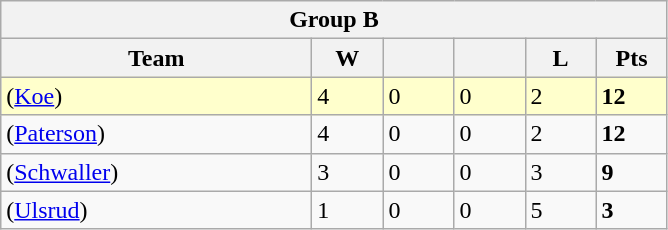<table class=wikitable>
<tr>
<th colspan=7>Group B</th>
</tr>
<tr>
<th width=200>Team</th>
<th width=40>W</th>
<th width=40></th>
<th width=40></th>
<th width=40>L</th>
<th width=40>Pts</th>
</tr>
<tr bgcolor=#ffffcc>
<td> (<a href='#'>Koe</a>)</td>
<td>4</td>
<td>0</td>
<td>0</td>
<td>2</td>
<td><strong>12</strong></td>
</tr>
<tr>
<td> (<a href='#'>Paterson</a>)</td>
<td>4</td>
<td>0</td>
<td>0</td>
<td>2</td>
<td><strong>12</strong></td>
</tr>
<tr>
<td> (<a href='#'>Schwaller</a>)</td>
<td>3</td>
<td>0</td>
<td>0</td>
<td>3</td>
<td><strong>9</strong></td>
</tr>
<tr>
<td> (<a href='#'>Ulsrud</a>)</td>
<td>1</td>
<td>0</td>
<td>0</td>
<td>5</td>
<td><strong>3</strong></td>
</tr>
</table>
